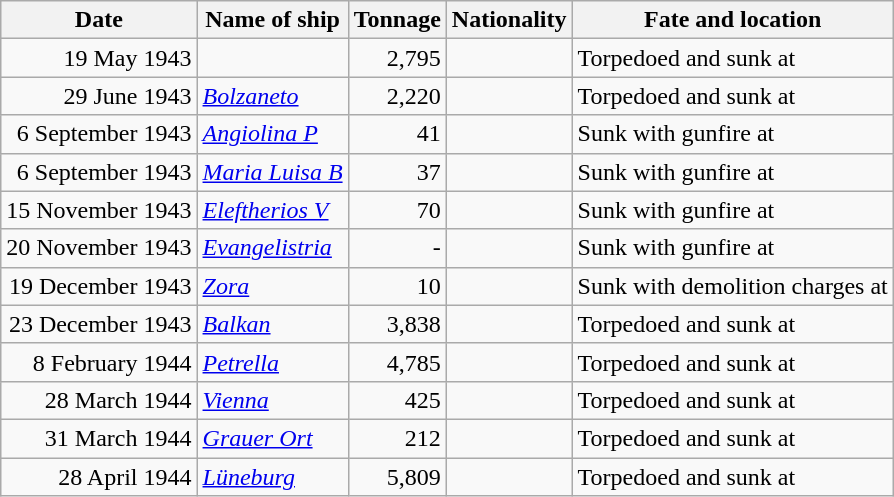<table class="wikitable sortable" style="margin: 1em auto 1em auto;"|->
<tr>
<th>Date</th>
<th>Name of ship</th>
<th>Tonnage</th>
<th>Nationality</th>
<th>Fate and location</th>
</tr>
<tr>
<td align="right">19 May 1943</td>
<td align="left"></td>
<td align="right">2,795</td>
<td align="left"></td>
<td align="left">Torpedoed and sunk at </td>
</tr>
<tr>
<td align="right">29 June 1943</td>
<td align="left"><a href='#'><em>Bolzaneto</em></a></td>
<td align="right">2,220</td>
<td align="left"></td>
<td align="left">Torpedoed and sunk at </td>
</tr>
<tr>
<td align="right">6 September 1943</td>
<td align="left"><a href='#'><em>Angiolina P</em></a></td>
<td align="right">41</td>
<td align="left"></td>
<td align="left">Sunk with gunfire at </td>
</tr>
<tr>
<td align="right">6 September 1943</td>
<td align="left"><a href='#'><em>Maria Luisa B</em></a></td>
<td align="right">37</td>
<td align="left"></td>
<td align="left">Sunk with gunfire at </td>
</tr>
<tr>
<td align="right">15 November 1943</td>
<td align="left"><a href='#'><em>Eleftherios V</em></a></td>
<td align="right">70</td>
<td align="left"></td>
<td align="left">Sunk with gunfire at </td>
</tr>
<tr>
<td align="right">20 November 1943</td>
<td align="left"><a href='#'><em>Evangelistria</em></a></td>
<td align="right">-</td>
<td align="left"></td>
<td align="left">Sunk with gunfire at </td>
</tr>
<tr>
<td align="right">19 December 1943</td>
<td align="left"><a href='#'><em>Zora</em></a></td>
<td align="right">10</td>
<td align="left"></td>
<td align="left">Sunk with demolition charges at </td>
</tr>
<tr>
<td align="right">23 December 1943</td>
<td align="left"><a href='#'><em>Balkan</em></a></td>
<td align="right">3,838</td>
<td align="left"></td>
<td align="left">Torpedoed and sunk at </td>
</tr>
<tr>
<td align="right">8 February 1944</td>
<td align="left"><a href='#'><em>Petrella</em></a></td>
<td align="right">4,785</td>
<td align="left"></td>
<td align="left">Torpedoed and sunk at </td>
</tr>
<tr>
<td align="right">28 March 1944</td>
<td align="left"><a href='#'><em>Vienna</em></a></td>
<td align="right">425</td>
<td align="left"></td>
<td align="left">Torpedoed and sunk at </td>
</tr>
<tr>
<td align="right">31 March 1944</td>
<td align="left"><a href='#'><em>Grauer Ort</em></a></td>
<td align="right">212</td>
<td align="left"></td>
<td align="left">Torpedoed and sunk at </td>
</tr>
<tr>
<td align="right">28 April 1944</td>
<td align="left"><a href='#'><em>Lüneburg</em></a></td>
<td align="right">5,809</td>
<td align="left"></td>
<td align="left">Torpedoed and sunk at </td>
</tr>
</table>
